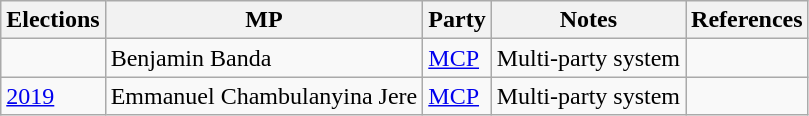<table class="wikitable">
<tr>
<th>Elections</th>
<th>MP</th>
<th>Party</th>
<th>Notes</th>
<th>References</th>
</tr>
<tr>
<td></td>
<td>Benjamin Banda</td>
<td><a href='#'>MCP</a></td>
<td>Multi-party system</td>
<td></td>
</tr>
<tr>
<td><a href='#'>2019</a></td>
<td>Emmanuel Chambulanyina Jere</td>
<td><a href='#'>MCP</a></td>
<td>Multi-party system</td>
<td></td>
</tr>
</table>
